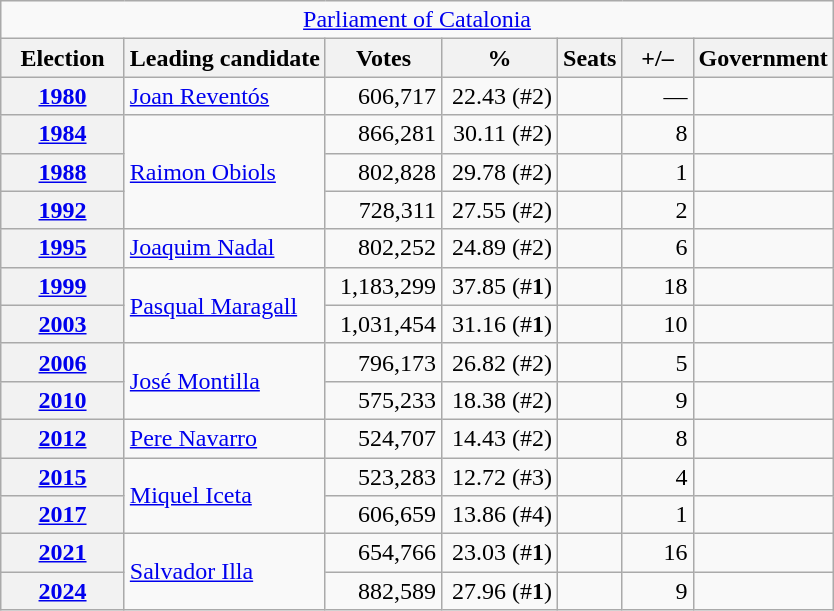<table class="wikitable" style="text-align:right;">
<tr>
<td colspan="7" align="center"><a href='#'>Parliament of Catalonia</a></td>
</tr>
<tr>
<th width="75">Election</th>
<th>Leading candidate</th>
<th width="70">Votes</th>
<th width="70">%</th>
<th>Seats</th>
<th width="40">+/–</th>
<th>Government</th>
</tr>
<tr>
<th><a href='#'>1980</a></th>
<td align="left"><a href='#'>Joan Reventós</a></td>
<td>606,717</td>
<td>22.43 (#2)</td>
<td></td>
<td>—</td>
<td></td>
</tr>
<tr>
<th><a href='#'>1984</a></th>
<td rowspan="3" align="left"><a href='#'>Raimon Obiols</a></td>
<td>866,281</td>
<td>30.11 (#2)</td>
<td></td>
<td>8</td>
<td></td>
</tr>
<tr>
<th><a href='#'>1988</a></th>
<td>802,828</td>
<td>29.78 (#2)</td>
<td></td>
<td>1</td>
<td></td>
</tr>
<tr>
<th><a href='#'>1992</a></th>
<td>728,311</td>
<td>27.55 (#2)</td>
<td></td>
<td>2</td>
<td></td>
</tr>
<tr>
<th><a href='#'>1995</a></th>
<td align="left"><a href='#'>Joaquim Nadal</a></td>
<td>802,252</td>
<td>24.89 (#2)</td>
<td></td>
<td>6</td>
<td></td>
</tr>
<tr>
<th><a href='#'>1999</a></th>
<td rowspan="2" align="left"><a href='#'>Pasqual Maragall</a></td>
<td>1,183,299</td>
<td>37.85 (#<strong>1</strong>)</td>
<td></td>
<td>18</td>
<td></td>
</tr>
<tr>
<th><a href='#'>2003</a></th>
<td>1,031,454</td>
<td>31.16 (#<strong>1</strong>)</td>
<td></td>
<td>10</td>
<td></td>
</tr>
<tr>
<th><a href='#'>2006</a></th>
<td rowspan="2" align="left"><a href='#'>José Montilla</a></td>
<td>796,173</td>
<td>26.82 (#2)</td>
<td></td>
<td>5</td>
<td></td>
</tr>
<tr>
<th><a href='#'>2010</a></th>
<td>575,233</td>
<td>18.38 (#2)</td>
<td></td>
<td>9</td>
<td></td>
</tr>
<tr>
<th><a href='#'>2012</a></th>
<td align="left"><a href='#'>Pere Navarro</a></td>
<td>524,707</td>
<td>14.43 (#2)</td>
<td></td>
<td>8</td>
<td></td>
</tr>
<tr>
<th><a href='#'>2015</a></th>
<td rowspan="2" align="left"><a href='#'>Miquel Iceta</a></td>
<td>523,283</td>
<td>12.72 (#3)</td>
<td></td>
<td>4</td>
<td></td>
</tr>
<tr>
<th><a href='#'>2017</a></th>
<td>606,659</td>
<td>13.86 (#4)</td>
<td></td>
<td>1</td>
<td></td>
</tr>
<tr>
<th><a href='#'>2021</a></th>
<td rowspan="2" align="left"><a href='#'>Salvador Illa</a></td>
<td>654,766</td>
<td>23.03 (#<strong>1</strong>)</td>
<td></td>
<td>16</td>
<td></td>
</tr>
<tr>
<th><a href='#'>2024</a></th>
<td>882,589</td>
<td>27.96 (#<strong>1</strong>)</td>
<td></td>
<td>9</td>
<td></td>
</tr>
</table>
